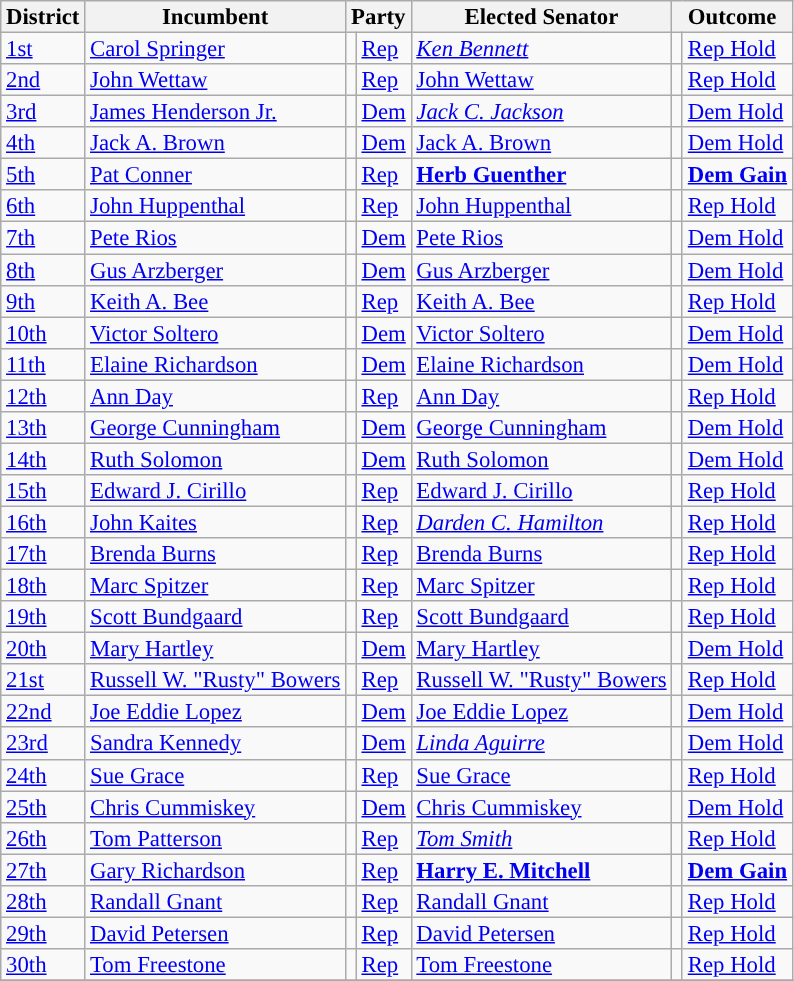<table class="sortable wikitable" style="font-size:95%;line-height:14px;">
<tr>
<th>District</th>
<th>Incumbent</th>
<th colspan="2">Party</th>
<th>Elected Senator</th>
<th colspan="2">Outcome</th>
</tr>
<tr>
<td><a href='#'>1st</a></td>
<td><a href='#'>Carol Springer</a></td>
<td style="background:"></td>
<td><a href='#'>Rep</a></td>
<td><em><a href='#'>Ken Bennett</a></em></td>
<td style="background:"></td>
<td><a href='#'>Rep Hold</a></td>
</tr>
<tr>
<td><a href='#'>2nd</a></td>
<td><a href='#'>John Wettaw</a></td>
<td style="background:"></td>
<td><a href='#'>Rep</a></td>
<td><a href='#'>John Wettaw</a></td>
<td style="background:"></td>
<td><a href='#'>Rep Hold</a></td>
</tr>
<tr>
<td><a href='#'>3rd</a></td>
<td><a href='#'>James Henderson Jr.</a></td>
<td style="background:"></td>
<td><a href='#'>Dem</a></td>
<td><em><a href='#'>Jack C. Jackson</a></em></td>
<td style="background:"></td>
<td><a href='#'>Dem Hold</a></td>
</tr>
<tr>
<td><a href='#'>4th</a></td>
<td><a href='#'>Jack A. Brown</a></td>
<td style="background:"></td>
<td><a href='#'>Dem</a></td>
<td><a href='#'>Jack A. Brown</a></td>
<td style="background:"></td>
<td><a href='#'>Dem Hold</a></td>
</tr>
<tr>
<td><a href='#'>5th</a></td>
<td><a href='#'>Pat Conner</a></td>
<td style="background:"></td>
<td><a href='#'>Rep</a></td>
<td><strong><a href='#'>Herb Guenther</a></strong></td>
<td style="background:"></td>
<td><strong><a href='#'>Dem Gain</a></strong></td>
</tr>
<tr>
<td><a href='#'>6th</a></td>
<td><a href='#'>John Huppenthal</a></td>
<td style="background:"></td>
<td><a href='#'>Rep</a></td>
<td><a href='#'>John Huppenthal</a></td>
<td style="background:"></td>
<td><a href='#'>Rep Hold</a></td>
</tr>
<tr>
<td><a href='#'>7th</a></td>
<td><a href='#'>Pete Rios</a></td>
<td style="background:"></td>
<td><a href='#'>Dem</a></td>
<td><a href='#'>Pete Rios</a></td>
<td style="background:"></td>
<td><a href='#'>Dem Hold</a></td>
</tr>
<tr>
<td><a href='#'>8th</a></td>
<td><a href='#'>Gus Arzberger</a></td>
<td style="background:"></td>
<td><a href='#'>Dem</a></td>
<td><a href='#'>Gus Arzberger</a></td>
<td style="background:"></td>
<td><a href='#'>Dem Hold</a></td>
</tr>
<tr>
<td><a href='#'>9th</a></td>
<td><a href='#'>Keith A. Bee</a></td>
<td style="background:"></td>
<td><a href='#'>Rep</a></td>
<td><a href='#'>Keith A. Bee</a></td>
<td style="background:"></td>
<td><a href='#'>Rep Hold</a></td>
</tr>
<tr>
<td><a href='#'>10th</a></td>
<td><a href='#'>Victor Soltero</a></td>
<td style="background:"></td>
<td><a href='#'>Dem</a></td>
<td><a href='#'>Victor Soltero</a></td>
<td style="background:"></td>
<td><a href='#'>Dem Hold</a></td>
</tr>
<tr>
<td><a href='#'>11th</a></td>
<td><a href='#'>Elaine Richardson</a></td>
<td style="background:"></td>
<td><a href='#'>Dem</a></td>
<td><a href='#'>Elaine Richardson</a></td>
<td style="background:"></td>
<td><a href='#'>Dem Hold</a></td>
</tr>
<tr>
<td><a href='#'>12th</a></td>
<td><a href='#'>Ann Day</a></td>
<td style="background:"></td>
<td><a href='#'>Rep</a></td>
<td><a href='#'>Ann Day</a></td>
<td style="background:"></td>
<td><a href='#'>Rep Hold</a></td>
</tr>
<tr>
<td><a href='#'>13th</a></td>
<td><a href='#'>George Cunningham</a></td>
<td style="background:"></td>
<td><a href='#'>Dem</a></td>
<td><a href='#'>George Cunningham</a></td>
<td style="background:"></td>
<td><a href='#'>Dem Hold</a></td>
</tr>
<tr>
<td><a href='#'>14th</a></td>
<td><a href='#'>Ruth Solomon</a></td>
<td style="background:"></td>
<td><a href='#'>Dem</a></td>
<td><a href='#'>Ruth Solomon</a></td>
<td style="background:"></td>
<td><a href='#'>Dem Hold</a></td>
</tr>
<tr>
<td><a href='#'>15th</a></td>
<td><a href='#'>Edward J. Cirillo</a></td>
<td style="background:"></td>
<td><a href='#'>Rep</a></td>
<td><a href='#'>Edward J. Cirillo</a></td>
<td style="background:"></td>
<td><a href='#'>Rep Hold</a></td>
</tr>
<tr>
<td><a href='#'>16th</a></td>
<td><a href='#'>John Kaites</a></td>
<td style="background:"></td>
<td><a href='#'>Rep</a></td>
<td><em><a href='#'>Darden C. Hamilton</a></em></td>
<td style="background:"></td>
<td><a href='#'>Rep Hold</a></td>
</tr>
<tr>
<td><a href='#'>17th</a></td>
<td><a href='#'>Brenda Burns</a></td>
<td style="background:"></td>
<td><a href='#'>Rep</a></td>
<td><a href='#'>Brenda Burns</a></td>
<td style="background:"></td>
<td><a href='#'>Rep Hold</a></td>
</tr>
<tr>
<td><a href='#'>18th</a></td>
<td><a href='#'>Marc Spitzer</a></td>
<td style="background:"></td>
<td><a href='#'>Rep</a></td>
<td><a href='#'>Marc Spitzer</a></td>
<td style="background:"></td>
<td><a href='#'>Rep Hold</a></td>
</tr>
<tr>
<td><a href='#'>19th</a></td>
<td><a href='#'>Scott Bundgaard</a></td>
<td style="background:"></td>
<td><a href='#'>Rep</a></td>
<td><a href='#'>Scott Bundgaard</a></td>
<td style="background:"></td>
<td><a href='#'>Rep Hold</a></td>
</tr>
<tr>
<td><a href='#'>20th</a></td>
<td><a href='#'>Mary Hartley</a></td>
<td style="background:"></td>
<td><a href='#'>Dem</a></td>
<td><a href='#'>Mary Hartley</a></td>
<td style="background:"></td>
<td><a href='#'>Dem Hold</a></td>
</tr>
<tr>
<td><a href='#'>21st</a></td>
<td><a href='#'>Russell W. "Rusty" Bowers</a></td>
<td style="background:"></td>
<td><a href='#'>Rep</a></td>
<td><a href='#'>Russell W. "Rusty" Bowers</a></td>
<td style="background:"></td>
<td><a href='#'>Rep Hold</a></td>
</tr>
<tr>
<td><a href='#'>22nd</a></td>
<td><a href='#'>Joe Eddie Lopez</a></td>
<td style="background:"></td>
<td><a href='#'>Dem</a></td>
<td><a href='#'>Joe Eddie Lopez</a></td>
<td style="background:"></td>
<td><a href='#'>Dem Hold</a></td>
</tr>
<tr>
<td><a href='#'>23rd</a></td>
<td><a href='#'>Sandra Kennedy</a></td>
<td style="background:"></td>
<td><a href='#'>Dem</a></td>
<td><em><a href='#'>Linda Aguirre</a></em></td>
<td style="background:"></td>
<td><a href='#'>Dem Hold</a></td>
</tr>
<tr>
<td><a href='#'>24th</a></td>
<td><a href='#'>Sue Grace</a></td>
<td style="background:"></td>
<td><a href='#'>Rep</a></td>
<td><a href='#'>Sue Grace</a></td>
<td style="background:"></td>
<td><a href='#'>Rep Hold</a></td>
</tr>
<tr>
<td><a href='#'>25th</a></td>
<td><a href='#'>Chris Cummiskey</a></td>
<td style="background:"></td>
<td><a href='#'>Dem</a></td>
<td><a href='#'>Chris Cummiskey</a></td>
<td style="background:"></td>
<td><a href='#'>Dem Hold</a></td>
</tr>
<tr>
<td><a href='#'>26th</a></td>
<td><a href='#'>Tom Patterson</a></td>
<td style="background:"></td>
<td><a href='#'>Rep</a></td>
<td><em><a href='#'>Tom Smith</a></em></td>
<td style="background:"></td>
<td><a href='#'>Rep Hold</a></td>
</tr>
<tr>
<td><a href='#'>27th</a></td>
<td><a href='#'>Gary Richardson</a></td>
<td style="background:"></td>
<td><a href='#'>Rep</a></td>
<td><strong><a href='#'>Harry E. Mitchell</a></strong></td>
<td style="background:"></td>
<td><strong><a href='#'>Dem Gain</a></strong></td>
</tr>
<tr>
<td><a href='#'>28th</a></td>
<td><a href='#'>Randall Gnant</a></td>
<td style="background:"></td>
<td><a href='#'>Rep</a></td>
<td><a href='#'>Randall Gnant</a></td>
<td style="background:"></td>
<td><a href='#'>Rep Hold</a></td>
</tr>
<tr>
<td><a href='#'>29th</a></td>
<td><a href='#'>David Petersen</a></td>
<td style="background:"></td>
<td><a href='#'>Rep</a></td>
<td><a href='#'>David Petersen</a></td>
<td style="background:"></td>
<td><a href='#'>Rep Hold</a></td>
</tr>
<tr>
<td><a href='#'>30th</a></td>
<td><a href='#'>Tom Freestone</a></td>
<td style="background:"></td>
<td><a href='#'>Rep</a></td>
<td><a href='#'>Tom Freestone</a></td>
<td style="background:"></td>
<td><a href='#'>Rep Hold</a></td>
</tr>
<tr>
</tr>
</table>
